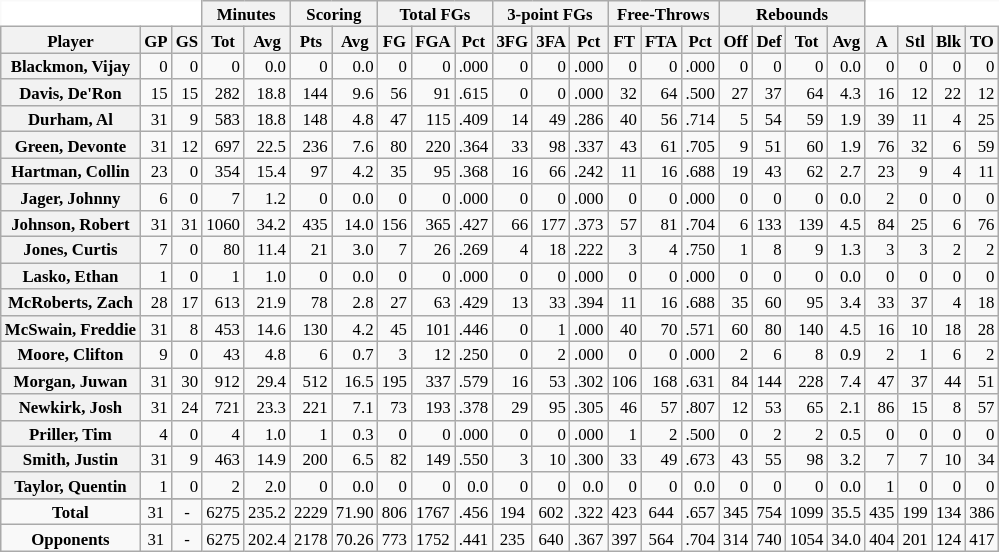<table class="wikitable sortable" border="1" style="font-size:70%;">
<tr>
<th colspan="3" style="border-top-style:hidden; border-left-style:hidden; background: white;"></th>
<th colspan="2" style=>Minutes</th>
<th colspan="2" style=>Scoring</th>
<th colspan="3" style=>Total FGs</th>
<th colspan="3" style=>3-point FGs</th>
<th colspan="3" style=>Free-Throws</th>
<th colspan="4" style=>Rebounds</th>
<th colspan="4" style="border-top-style:hidden; border-right-style:hidden; background: white;"></th>
</tr>
<tr>
<th scope="col" style=>Player</th>
<th scope="col" style=>GP</th>
<th scope="col" style=>GS</th>
<th scope="col" style=>Tot</th>
<th scope="col" style=>Avg</th>
<th scope="col" style=>Pts</th>
<th scope="col" style=>Avg</th>
<th scope="col" style=>FG</th>
<th scope="col" style=>FGA</th>
<th scope="col" style=>Pct</th>
<th scope="col" style=>3FG</th>
<th scope="col" style=>3FA</th>
<th scope="col" style=>Pct</th>
<th scope="col" style=>FT</th>
<th scope="col" style=>FTA</th>
<th scope="col" style=>Pct</th>
<th scope="col" style=>Off</th>
<th scope="col" style=>Def</th>
<th scope="col" style=>Tot</th>
<th scope="col" style=>Avg</th>
<th scope="col" style=>A</th>
<th scope="col" style=>Stl</th>
<th scope="col" style=>Blk</th>
<th scope="col" style=>TO</th>
</tr>
<tr>
<th style=white-space:nowrap>Blackmon, Vijay</th>
<td align="right">0</td>
<td align="right">0</td>
<td align="right">0</td>
<td align="right">0.0</td>
<td align="right">0</td>
<td align="right">0.0</td>
<td align="right">0</td>
<td align="right">0</td>
<td align="right">.000</td>
<td align="right">0</td>
<td align="right">0</td>
<td align="right">.000</td>
<td align="right">0</td>
<td align="right">0</td>
<td align="right">.000</td>
<td align="right">0</td>
<td align="right">0</td>
<td align="right">0</td>
<td align="right">0.0</td>
<td align="right">0</td>
<td align="right">0</td>
<td align="right">0</td>
<td align="right">0</td>
</tr>
<tr>
<th style=white-space:nowrap>Davis, De'Ron</th>
<td align="right">15</td>
<td align="right">15</td>
<td align="right">282</td>
<td align="right">18.8</td>
<td align="right">144</td>
<td align="right">9.6</td>
<td align="right">56</td>
<td align="right">91</td>
<td align="right" style=>.615</td>
<td align="right">0</td>
<td align="right">0</td>
<td align="right">.000</td>
<td align="right">32</td>
<td align="right">64</td>
<td align="right">.500</td>
<td align="right">27</td>
<td align="right">37</td>
<td align="right">64</td>
<td align="right">4.3</td>
<td align="right">16</td>
<td align="right">12</td>
<td align="right">22</td>
<td align="right">12</td>
</tr>
<tr>
<th style=white-space:nowrap>Durham, Al</th>
<td align="right" style=>31</td>
<td align="right">9</td>
<td align="right">583</td>
<td align="right">18.8</td>
<td align="right">148</td>
<td align="right">4.8</td>
<td align="right">47</td>
<td align="right">115</td>
<td align="right">.409</td>
<td align="right">14</td>
<td align="right">49</td>
<td align="right">.286</td>
<td align="right">40</td>
<td align="right">56</td>
<td align="right">.714</td>
<td align="right">5</td>
<td align="right">54</td>
<td align="right">59</td>
<td align="right">1.9</td>
<td align="right">39</td>
<td align="right">11</td>
<td align="right">4</td>
<td align="right">25</td>
</tr>
<tr>
<th style=white-space:nowrap>Green, Devonte</th>
<td align="right" style=>31</td>
<td align="right">12</td>
<td align="right">697</td>
<td align="right">22.5</td>
<td align="right">236</td>
<td align="right">7.6</td>
<td align="right">80</td>
<td align="right">220</td>
<td align="right">.364</td>
<td align="right">33</td>
<td align="right">98</td>
<td align="right">.337</td>
<td align="right">43</td>
<td align="right">61</td>
<td align="right">.705</td>
<td align="right">9</td>
<td align="right">51</td>
<td align="right">60</td>
<td align="right">1.9</td>
<td align="right">76</td>
<td align="right">32</td>
<td align="right">6</td>
<td align="right">59</td>
</tr>
<tr>
<th style=white-space:nowrap>Hartman, Collin</th>
<td align="right">23</td>
<td align="right">0</td>
<td align="right">354</td>
<td align="right">15.4</td>
<td align="right">97</td>
<td align="right">4.2</td>
<td align="right">35</td>
<td align="right">95</td>
<td align="right">.368</td>
<td align="right">16</td>
<td align="right">66</td>
<td align="right">.242</td>
<td align="right">11</td>
<td align="right">16</td>
<td align="right">.688</td>
<td align="right">19</td>
<td align="right">43</td>
<td align="right">62</td>
<td align="right">2.7</td>
<td align="right">23</td>
<td align="right">9</td>
<td align="right">4</td>
<td align="right">11</td>
</tr>
<tr>
<th style=white-space:nowrap>Jager, Johnny</th>
<td align="right">6</td>
<td align="right">0</td>
<td align="right">7</td>
<td align="right">1.2</td>
<td align="right">0</td>
<td align="right">0.0</td>
<td align="right">0</td>
<td align="right">0</td>
<td align="right">.000</td>
<td align="right">0</td>
<td align="right">0</td>
<td align="right">.000</td>
<td align="right">0</td>
<td align="right">0</td>
<td align="right">.000</td>
<td align="right">0</td>
<td align="right">0</td>
<td align="right">0</td>
<td align="right">0.0</td>
<td align="right">2</td>
<td align="right">0</td>
<td align="right">0</td>
<td align="right">0</td>
</tr>
<tr>
<th style=white-space:nowrap>Johnson, Robert</th>
<td align="right" style=>31</td>
<td align="right" style=>31</td>
<td align="right" style=>1060</td>
<td align="right" style=>34.2</td>
<td align="right">435</td>
<td align="right">14.0</td>
<td align="right">156</td>
<td align="right" style=>365</td>
<td align="right">.427</td>
<td align="right" style=>66</td>
<td align="right" style=>177</td>
<td align="right">.373</td>
<td align="right">57</td>
<td align="right">81</td>
<td align="right">.704</td>
<td align="right">6</td>
<td align="right">133</td>
<td align="right">139</td>
<td align="right">4.5</td>
<td align="right">84</td>
<td align="right">25</td>
<td align="right">6</td>
<td align="right" style=>76</td>
</tr>
<tr>
<th style=white-space:nowrap>Jones, Curtis</th>
<td align="right">7</td>
<td align="right">0</td>
<td align="right">80</td>
<td align="right">11.4</td>
<td align="right">21</td>
<td align="right">3.0</td>
<td align="right">7</td>
<td align="right">26</td>
<td align="right">.269</td>
<td align="right">4</td>
<td align="right">18</td>
<td align="right">.222</td>
<td align="right">3</td>
<td align="right">4</td>
<td align="right">.750</td>
<td align="right">1</td>
<td align="right">8</td>
<td align="right">9</td>
<td align="right">1.3</td>
<td align="right">3</td>
<td align="right">3</td>
<td align="right">2</td>
<td align="right">2</td>
</tr>
<tr>
<th style=white-space:nowrap>Lasko, Ethan</th>
<td align="right">1</td>
<td align="right">0</td>
<td align="right">1</td>
<td align="right">1.0</td>
<td align="right">0</td>
<td align="right">0.0</td>
<td align="right">0</td>
<td align="right">0</td>
<td align="right">.000</td>
<td align="right">0</td>
<td align="right">0</td>
<td align="right">.000</td>
<td align="right">0</td>
<td align="right">0</td>
<td align="right">.000</td>
<td align="right">0</td>
<td align="right">0</td>
<td align="right">0</td>
<td align="right">0.0</td>
<td align="right">0</td>
<td align="right">0</td>
<td align="right">0</td>
<td align="right">0</td>
</tr>
<tr>
<th style=white-space:nowrap>McRoberts, Zach</th>
<td align="right">28</td>
<td align="right">17</td>
<td align="right">613</td>
<td align="right">21.9</td>
<td align="right">78</td>
<td align="right">2.8</td>
<td align="right">27</td>
<td align="right">63</td>
<td align="right">.429</td>
<td align="right">13</td>
<td align="right">33</td>
<td align="right" style=>.394</td>
<td align="right">11</td>
<td align="right">16</td>
<td align="right">.688</td>
<td align="right">35</td>
<td align="right">60</td>
<td align="right">95</td>
<td align="right">3.4</td>
<td align="right">33</td>
<td align="right" style=>37</td>
<td align="right">4</td>
<td align="right">18</td>
</tr>
<tr>
<th style=white-space:nowrap>McSwain, Freddie</th>
<td align="right" style=>31</td>
<td align="right">8</td>
<td align="right">453</td>
<td align="right">14.6</td>
<td align="right">130</td>
<td align="right">4.2</td>
<td align="right">45</td>
<td align="right">101</td>
<td align="right">.446</td>
<td align="right">0</td>
<td align="right">1</td>
<td align="right">.000</td>
<td align="right">40</td>
<td align="right">70</td>
<td align="right">.571</td>
<td align="right">60</td>
<td align="right">80</td>
<td align="right">140</td>
<td align="right">4.5</td>
<td align="right">16</td>
<td align="right">10</td>
<td align="right">18</td>
<td align="right">28</td>
</tr>
<tr>
<th style=white-space:nowrap>Moore, Clifton</th>
<td align="right">9</td>
<td align="right">0</td>
<td align="right">43</td>
<td align="right">4.8</td>
<td align="right">6</td>
<td align="right">0.7</td>
<td align="right">3</td>
<td align="right">12</td>
<td align="right">.250</td>
<td align="right">0</td>
<td align="right">2</td>
<td align="right">.000</td>
<td align="right">0</td>
<td align="right">0</td>
<td align="right">.000</td>
<td align="right">2</td>
<td align="right">6</td>
<td align="right">8</td>
<td align="right">0.9</td>
<td align="right">2</td>
<td align="right">1</td>
<td align="right">6</td>
<td align="right">2</td>
</tr>
<tr>
<th style=white-space:nowrap>Morgan, Juwan</th>
<td align="right" style=>31</td>
<td align="right">30</td>
<td align="right">912</td>
<td align="right">29.4</td>
<td align="right" style=>512</td>
<td align="right" style=>16.5</td>
<td align="right" style=>195</td>
<td align="right">337</td>
<td align="right">.579</td>
<td align="right">16</td>
<td align="right">53</td>
<td align="right">.302</td>
<td align="right" style=>106</td>
<td align="right" style=>168</td>
<td align="right">.631</td>
<td align="right" style=>84</td>
<td align="right" style=>144</td>
<td align="right" style=>228</td>
<td align="right" style=>7.4</td>
<td align="right">47</td>
<td align="right" style=>37</td>
<td align="right" style=>44</td>
<td align="right">51</td>
</tr>
<tr>
<th style=white-space:nowrap>Newkirk, Josh</th>
<td align="right" style=>31</td>
<td align="right">24</td>
<td align="right">721</td>
<td align="right">23.3</td>
<td align="right">221</td>
<td align="right">7.1</td>
<td align="right">73</td>
<td align="right">193</td>
<td align="right">.378</td>
<td align="right">29</td>
<td align="right">95</td>
<td align="right">.305</td>
<td align="right">46</td>
<td align="right">57</td>
<td align="right" style=>.807</td>
<td align="right">12</td>
<td align="right">53</td>
<td align="right">65</td>
<td align="right">2.1</td>
<td align="right" style=>86</td>
<td align="right">15</td>
<td align="right">8</td>
<td align="right">57</td>
</tr>
<tr>
<th style=white-space:nowrap>Priller, Tim</th>
<td align="right">4</td>
<td align="right">0</td>
<td align="right">4</td>
<td align="right">1.0</td>
<td align="right">1</td>
<td align="right">0.3</td>
<td align="right">0</td>
<td align="right">0</td>
<td align="right">.000</td>
<td align="right">0</td>
<td align="right">0</td>
<td align="right">.000</td>
<td align="right">1</td>
<td align="right">2</td>
<td align="right">.500</td>
<td align="right">0</td>
<td align="right">2</td>
<td align="right">2</td>
<td align="right">0.5</td>
<td align="right">0</td>
<td align="right">0</td>
<td align="right">0</td>
<td align="right">0</td>
</tr>
<tr>
<th style=white-space:nowrap>Smith, Justin</th>
<td align="right" style=>31</td>
<td align="right">9</td>
<td align="right">463</td>
<td align="right">14.9</td>
<td align="right">200</td>
<td align="right">6.5</td>
<td align="right">82</td>
<td align="right">149</td>
<td align="right">.550</td>
<td align="right">3</td>
<td align="right">10</td>
<td align="right">.300</td>
<td align="right">33</td>
<td align="right">49</td>
<td align="right">.673</td>
<td align="right">43</td>
<td align="right">55</td>
<td align="right">98</td>
<td align="right">3.2</td>
<td align="right">7</td>
<td align="right">7</td>
<td align="right">10</td>
<td align="right">34</td>
</tr>
<tr>
<th style=white-space:nowrap>Taylor, Quentin</th>
<td align="right">1</td>
<td align="right">0</td>
<td align="right">2</td>
<td align="right">2.0</td>
<td align="right">0</td>
<td align="right">0.0</td>
<td align="right">0</td>
<td align="right">0</td>
<td align="right">0.0</td>
<td align="right">0</td>
<td align="right">0</td>
<td align="right">0.0</td>
<td align="right">0</td>
<td align="right">0</td>
<td align="right">0.0</td>
<td align="right">0</td>
<td align="right">0</td>
<td align="right">0</td>
<td align="right">0.0</td>
<td align="right">1</td>
<td align="right">0</td>
<td align="right">0</td>
<td align="right">0</td>
</tr>
<tr>
</tr>
<tr class="sortbottom">
<td align="center" style=><strong>Total</strong></td>
<td align="center" style=>31</td>
<td align="center" style=>-</td>
<td align="center" style=>6275</td>
<td align="center" style=>235.2</td>
<td align="center" style=>2229</td>
<td align="center" style=>71.90</td>
<td align="center" style=>806</td>
<td align="center" style=>1767</td>
<td align="center" style=>.456</td>
<td align="center" style=>194</td>
<td align="center" style=>602</td>
<td align="center" style=>.322</td>
<td align="center" style=>423</td>
<td align="center" style=>644</td>
<td align="center" style=>.657</td>
<td align="center" style=>345</td>
<td align="center" style=>754</td>
<td align="center" style=>1099</td>
<td align="center" style=>35.5</td>
<td align="center" style=>435</td>
<td align="center" style=>199</td>
<td align="center" style=>134</td>
<td align="center" style=>386</td>
</tr>
<tr class="sortbottom">
<td align="center"><strong>Opponents</strong></td>
<td align="center">31</td>
<td align="center">-</td>
<td align="center">6275</td>
<td align="center">202.4</td>
<td align="center">2178</td>
<td align="center">70.26</td>
<td align="center">773</td>
<td align="center">1752</td>
<td align="center">.441</td>
<td align="center">235</td>
<td align="center">640</td>
<td align="center">.367</td>
<td align="center">397</td>
<td align="center">564</td>
<td align="center">.704</td>
<td align="center">314</td>
<td align="center">740</td>
<td align="center">1054</td>
<td align="center">34.0</td>
<td align="center">404</td>
<td align="center">201</td>
<td align="center">124</td>
<td align="center">417</td>
</tr>
</table>
